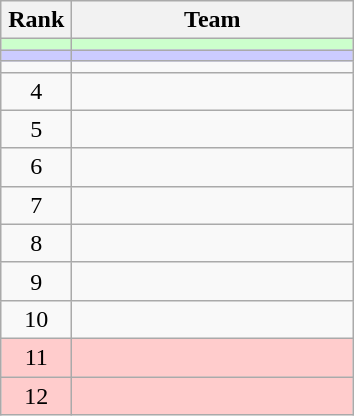<table class="wikitable" style="text-align: left;">
<tr>
<th width=40>Rank</th>
<th width=180>Team</th>
</tr>
<tr bgcolor=ccffcc>
<td align=center></td>
<td></td>
</tr>
<tr bgcolor=ccccff>
<td align=center></td>
<td></td>
</tr>
<tr>
<td align=center></td>
<td></td>
</tr>
<tr>
<td align=center>4</td>
<td></td>
</tr>
<tr>
<td align=center>5</td>
<td></td>
</tr>
<tr>
<td align=center>6</td>
<td></td>
</tr>
<tr>
<td align=center>7</td>
<td></td>
</tr>
<tr>
<td align=center>8</td>
<td></td>
</tr>
<tr>
<td align=center>9</td>
<td></td>
</tr>
<tr>
<td align=center>10</td>
<td></td>
</tr>
<tr bgcolor=ffcccc>
<td align=center>11</td>
<td></td>
</tr>
<tr bgcolor=ffcccc>
<td align=center>12</td>
<td></td>
</tr>
</table>
